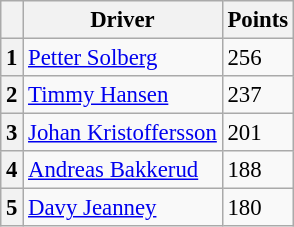<table class="wikitable" style="font-size: 95%;">
<tr>
<th></th>
<th>Driver</th>
<th>Points</th>
</tr>
<tr>
<th>1</th>
<td> <a href='#'>Petter Solberg</a></td>
<td>256</td>
</tr>
<tr>
<th>2</th>
<td> <a href='#'>Timmy Hansen</a></td>
<td>237</td>
</tr>
<tr>
<th>3</th>
<td> <a href='#'>Johan Kristoffersson</a></td>
<td>201</td>
</tr>
<tr>
<th>4</th>
<td> <a href='#'>Andreas Bakkerud</a></td>
<td>188</td>
</tr>
<tr>
<th>5</th>
<td> <a href='#'>Davy Jeanney</a></td>
<td>180</td>
</tr>
</table>
